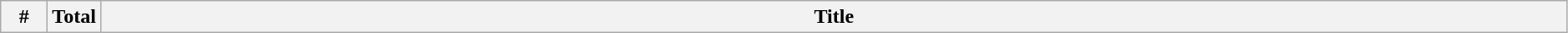<table class="wikitable plainrowheaders" width="99%">
<tr>
<th width="30">#</th>
<th width="30">Total</th>
<th>Title<br>













</th>
</tr>
</table>
